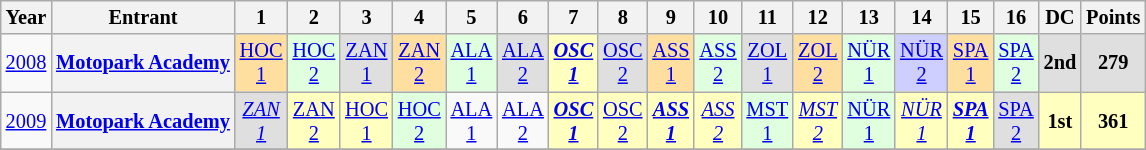<table class="wikitable" style="text-align:center; font-size:85%">
<tr>
<th>Year</th>
<th>Entrant</th>
<th>1</th>
<th>2</th>
<th>3</th>
<th>4</th>
<th>5</th>
<th>6</th>
<th>7</th>
<th>8</th>
<th>9</th>
<th>10</th>
<th>11</th>
<th>12</th>
<th>13</th>
<th>14</th>
<th>15</th>
<th>16</th>
<th>DC</th>
<th>Points</th>
</tr>
<tr>
<td><a href='#'>2008</a></td>
<th nowrap><a href='#'>Motopark Academy</a></th>
<td style="background:#FFDF9F;"><a href='#'>HOC<br>1</a><br></td>
<td style="background:#DFFFDF;"><a href='#'>HOC<br>2</a><br></td>
<td style="background:#DFDFDF;"><a href='#'>ZAN<br>1</a><br></td>
<td style="background:#FFDF9F;"><a href='#'>ZAN<br>2</a><br></td>
<td style="background:#DFFFDF;"><a href='#'>ALA<br>1</a><br></td>
<td style="background:#DFDFDF;"><a href='#'>ALA<br>2</a><br></td>
<td style="background:#FFFFBF;"><strong><em><a href='#'>OSC<br>1</a></em></strong><br></td>
<td style="background:#DFDFDF;"><a href='#'>OSC<br>2</a><br></td>
<td style="background:#FFDF9F;"><a href='#'>ASS<br>1</a><br></td>
<td style="background:#DFFFDF;"><a href='#'>ASS<br>2</a><br></td>
<td style="background:#DFDFDF;"><a href='#'>ZOL<br>1</a><br></td>
<td style="background:#FFDF9F;"><a href='#'>ZOL<br>2</a><br></td>
<td style="background:#DFFFDF;"><a href='#'>NÜR<br>1</a><br></td>
<td style="background:#CFCFFF;"><a href='#'>NÜR<br>2</a><br></td>
<td style="background:#FFDF9F;"><a href='#'>SPA<br>1</a><br></td>
<td style="background:#DFFFDF;"><a href='#'>SPA<br>2</a><br></td>
<th style="background:#DFDFDF;">2nd</th>
<th style="background:#DFDFDF;">279</th>
</tr>
<tr>
<td><a href='#'>2009</a></td>
<th nowrap><a href='#'>Motopark Academy</a></th>
<td style="background:#DFDFDF;"><em><a href='#'>ZAN<br>1</a></em><br></td>
<td style="background:#FFFFBF;"><a href='#'>ZAN<br>2</a><br></td>
<td style="background:#FFFFBF;"><a href='#'>HOC<br>1</a><br></td>
<td style="background:#DFFFDF;"><a href='#'>HOC<br>2</a><br></td>
<td><a href='#'>ALA<br>1</a></td>
<td><a href='#'>ALA<br>2</a></td>
<td style="background:#FFFFBF;"><strong><em><a href='#'>OSC<br>1</a></em></strong><br></td>
<td style="background:#FFFFBF;"><a href='#'>OSC<br>2</a><br></td>
<td style="background:#FFFFBF;"><strong><em><a href='#'>ASS<br>1</a></em></strong><br></td>
<td style="background:#FFFFBF;"><em><a href='#'>ASS<br>2</a></em><br></td>
<td style="background:#DFFFDF;"><a href='#'>MST<br>1</a><br></td>
<td style="background:#FFFFBF;"><em><a href='#'>MST<br>2</a></em><br></td>
<td style="background:#DFFFDF;"><a href='#'>NÜR<br>1</a><br></td>
<td style="background:#FFFFBF;"><em><a href='#'>NÜR<br>1</a></em><br></td>
<td style="background:#FFFFBF;"><strong><em><a href='#'>SPA<br>1</a></em></strong><br></td>
<td style="background:#DFDFDF;"><a href='#'>SPA<br>2</a><br></td>
<th style="background:#FFFFBF;">1st</th>
<th style="background:#FFFFBF;">361</th>
</tr>
<tr>
</tr>
</table>
